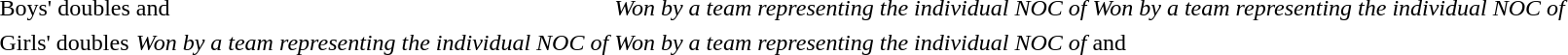<table>
<tr>
<td>Boys' doubles<br></td>
<td> and<br></td>
<td><em>Won by a team representing the individual NOC of </em></td>
<td><em>Won by a team representing the individual NOC of </em></td>
</tr>
<tr>
</tr>
<tr>
<td>Girls' doubles<br></td>
<td><em>Won by a team representing the individual NOC of </em></td>
<td><em>Won by a team representing the individual NOC of </em></td>
<td> and<br></td>
</tr>
<tr>
</tr>
</table>
